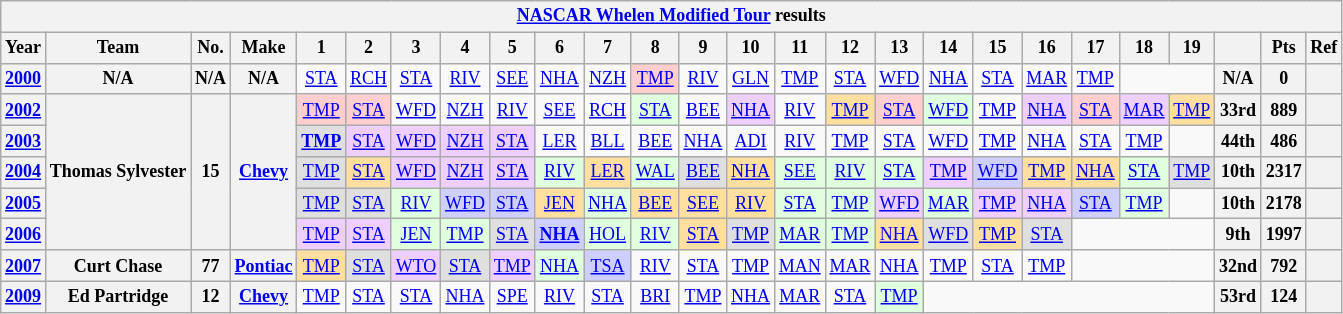<table class="wikitable" style="text-align:center; font-size:75%">
<tr>
<th colspan=38><a href='#'>NASCAR Whelen Modified Tour</a> results</th>
</tr>
<tr>
<th>Year</th>
<th>Team</th>
<th>No.</th>
<th>Make</th>
<th>1</th>
<th>2</th>
<th>3</th>
<th>4</th>
<th>5</th>
<th>6</th>
<th>7</th>
<th>8</th>
<th>9</th>
<th>10</th>
<th>11</th>
<th>12</th>
<th>13</th>
<th>14</th>
<th>15</th>
<th>16</th>
<th>17</th>
<th>18</th>
<th>19</th>
<th></th>
<th>Pts</th>
<th>Ref</th>
</tr>
<tr>
<th><a href='#'>2000</a></th>
<th>N/A</th>
<th>N/A</th>
<th>N/A</th>
<td><a href='#'>STA</a></td>
<td><a href='#'>RCH</a></td>
<td><a href='#'>STA</a></td>
<td><a href='#'>RIV</a></td>
<td><a href='#'>SEE</a></td>
<td><a href='#'>NHA</a></td>
<td><a href='#'>NZH</a></td>
<td style="background:#FFCFCF;"><a href='#'>TMP</a><br></td>
<td><a href='#'>RIV</a></td>
<td><a href='#'>GLN</a></td>
<td><a href='#'>TMP</a></td>
<td><a href='#'>STA</a></td>
<td><a href='#'>WFD</a></td>
<td><a href='#'>NHA</a></td>
<td><a href='#'>STA</a></td>
<td><a href='#'>MAR</a></td>
<td><a href='#'>TMP</a></td>
<td colspan=2></td>
<th>N/A</th>
<th>0</th>
<th></th>
</tr>
<tr>
<th><a href='#'>2002</a></th>
<th rowspan=5>Thomas Sylvester</th>
<th rowspan=5>15</th>
<th rowspan=5><a href='#'>Chevy</a></th>
<td style="background:#FFCFCF;"><a href='#'>TMP</a><br></td>
<td style="background:#FFCFCF;"><a href='#'>STA</a><br></td>
<td><a href='#'>WFD</a></td>
<td><a href='#'>NZH</a></td>
<td><a href='#'>RIV</a></td>
<td><a href='#'>SEE</a></td>
<td><a href='#'>RCH</a></td>
<td style="background:#DFFFDF;"><a href='#'>STA</a><br></td>
<td><a href='#'>BEE</a></td>
<td style="background:#EFCFFF;"><a href='#'>NHA</a><br></td>
<td><a href='#'>RIV</a></td>
<td style="background:#FFDF9F;"><a href='#'>TMP</a><br></td>
<td style="background:#FFCFCF;"><a href='#'>STA</a><br></td>
<td style="background:#DFFFDF;"><a href='#'>WFD</a><br></td>
<td><a href='#'>TMP</a></td>
<td style="background:#EFCFFF;"><a href='#'>NHA</a><br></td>
<td style="background:#FFCFCF;"><a href='#'>STA</a><br></td>
<td style="background:#EFCFFF;"><a href='#'>MAR</a><br></td>
<td style="background:#FFDF9F;"><a href='#'>TMP</a><br></td>
<th>33rd</th>
<th>889</th>
<th></th>
</tr>
<tr>
<th><a href='#'>2003</a></th>
<td style="background:#DFDFDF;"><strong><a href='#'>TMP</a></strong><br></td>
<td style="background:#EFCFFF;"><a href='#'>STA</a><br></td>
<td style="background:#EFCFFF;"><a href='#'>WFD</a><br></td>
<td style="background:#EFCFFF;"><a href='#'>NZH</a><br></td>
<td style="background:#EFCFFF;"><a href='#'>STA</a><br></td>
<td><a href='#'>LER</a></td>
<td><a href='#'>BLL</a></td>
<td><a href='#'>BEE</a></td>
<td><a href='#'>NHA</a></td>
<td><a href='#'>ADI</a></td>
<td><a href='#'>RIV</a></td>
<td><a href='#'>TMP</a></td>
<td><a href='#'>STA</a></td>
<td><a href='#'>WFD</a></td>
<td><a href='#'>TMP</a></td>
<td><a href='#'>NHA</a></td>
<td><a href='#'>STA</a></td>
<td><a href='#'>TMP</a></td>
<td></td>
<th>44th</th>
<th>486</th>
<th></th>
</tr>
<tr>
<th><a href='#'>2004</a></th>
<td style="background:#DFDFDF;"><a href='#'>TMP</a><br></td>
<td style="background:#FFDF9F;"><a href='#'>STA</a><br></td>
<td style="background:#EFCFFF;"><a href='#'>WFD</a><br></td>
<td style="background:#EFCFFF;"><a href='#'>NZH</a><br></td>
<td style="background:#EFCFFF;"><a href='#'>STA</a><br></td>
<td style="background:#DFFFDF;"><a href='#'>RIV</a><br></td>
<td style="background:#FFDF9F;"><a href='#'>LER</a><br></td>
<td style="background:#DFFFDF;"><a href='#'>WAL</a><br></td>
<td style="background:#DFDFDF;"><a href='#'>BEE</a><br></td>
<td style="background:#FFDF9F;"><a href='#'>NHA</a><br></td>
<td style="background:#DFFFDF;"><a href='#'>SEE</a><br></td>
<td style="background:#DFFFDF;"><a href='#'>RIV</a><br></td>
<td style="background:#DFFFDF;"><a href='#'>STA</a><br></td>
<td style="background:#EFCFFF;"><a href='#'>TMP</a><br></td>
<td style="background:#CFCFFF;"><a href='#'>WFD</a><br></td>
<td style="background:#FFDF9F;"><a href='#'>TMP</a><br></td>
<td style="background:#FFDF9F;"><a href='#'>NHA</a><br></td>
<td style="background:#DFFFDF;"><a href='#'>STA</a><br></td>
<td style="background:#DFDFDF;"><a href='#'>TMP</a><br></td>
<th>10th</th>
<th>2317</th>
<th></th>
</tr>
<tr>
<th><a href='#'>2005</a></th>
<td style="background:#DFDFDF;"><a href='#'>TMP</a><br></td>
<td style="background:#DFDFDF;"><a href='#'>STA</a><br></td>
<td style="background:#DFFFDF;"><a href='#'>RIV</a><br></td>
<td style="background:#CFCFFF;"><a href='#'>WFD</a><br></td>
<td style="background:#CFCFFF;"><a href='#'>STA</a><br></td>
<td style="background:#FFDF9F;"><a href='#'>JEN</a><br></td>
<td style="background:#DFFFDF;"><a href='#'>NHA</a><br></td>
<td style="background:#FFDF9F;"><a href='#'>BEE</a><br></td>
<td style="background:#FFDF9F;"><a href='#'>SEE</a><br></td>
<td style="background:#FFDF9F;"><a href='#'>RIV</a><br></td>
<td style="background:#DFFFDF;"><a href='#'>STA</a><br></td>
<td style="background:#DFFFDF;"><a href='#'>TMP</a><br></td>
<td style="background:#EFCFFF;"><a href='#'>WFD</a><br></td>
<td style="background:#DFFFDF;"><a href='#'>MAR</a><br></td>
<td style="background:#EFCFFF;"><a href='#'>TMP</a><br></td>
<td style="background:#EFCFFF;"><a href='#'>NHA</a><br></td>
<td style="background:#CFCFFF;"><a href='#'>STA</a><br></td>
<td style="background:#DFFFDF;"><a href='#'>TMP</a><br></td>
<td></td>
<th>10th</th>
<th>2178</th>
<th></th>
</tr>
<tr>
<th><a href='#'>2006</a></th>
<td style="background:#EFCFFF;"><a href='#'>TMP</a><br></td>
<td style="background:#EFCFFF;"><a href='#'>STA</a><br></td>
<td style="background:#DFFFDF;"><a href='#'>JEN</a><br></td>
<td style="background:#DFFFDF;"><a href='#'>TMP</a><br></td>
<td style="background:#DFDFDF;"><a href='#'>STA</a><br></td>
<td style="background:#CFCFFF;"><strong><a href='#'>NHA</a></strong><br></td>
<td style="background:#DFFFDF;"><a href='#'>HOL</a><br></td>
<td style="background:#DFFFDF;"><a href='#'>RIV</a><br></td>
<td style="background:#FFDF9F;"><a href='#'>STA</a><br></td>
<td style="background:#DFDFDF;"><a href='#'>TMP</a><br></td>
<td style="background:#DFFFDF;"><a href='#'>MAR</a><br></td>
<td style="background:#DFFFDF;"><a href='#'>TMP</a><br></td>
<td style="background:#FFDF9F;"><a href='#'>NHA</a><br></td>
<td style="background:#DFDFDF;"><a href='#'>WFD</a><br></td>
<td style="background:#FFDF9F;"><a href='#'>TMP</a><br></td>
<td style="background:#DFDFDF;"><a href='#'>STA</a><br></td>
<td colspan=3></td>
<th>9th</th>
<th>1997</th>
<th></th>
</tr>
<tr>
<th><a href='#'>2007</a></th>
<th>Curt Chase</th>
<th>77</th>
<th><a href='#'>Pontiac</a></th>
<td style="background:#FFDF9F;"><a href='#'>TMP</a><br></td>
<td style="background:#DFDFDF;"><a href='#'>STA</a><br></td>
<td style="background:#EFCFFF;"><a href='#'>WTO</a><br></td>
<td style="background:#DFDFDF;"><a href='#'>STA</a><br></td>
<td style="background:#EFCFFF;"><a href='#'>TMP</a><br></td>
<td style="background:#DFFFDF;"><a href='#'>NHA</a><br></td>
<td style="background:#CFCFFF;"><a href='#'>TSA</a><br></td>
<td><a href='#'>RIV</a></td>
<td><a href='#'>STA</a></td>
<td><a href='#'>TMP</a></td>
<td><a href='#'>MAN</a></td>
<td><a href='#'>MAR</a></td>
<td><a href='#'>NHA</a></td>
<td><a href='#'>TMP</a></td>
<td><a href='#'>STA</a></td>
<td><a href='#'>TMP</a></td>
<td colspan=3></td>
<th>32nd</th>
<th>792</th>
<th></th>
</tr>
<tr>
<th><a href='#'>2009</a></th>
<th>Ed Partridge</th>
<th>12</th>
<th><a href='#'>Chevy</a></th>
<td><a href='#'>TMP</a></td>
<td><a href='#'>STA</a></td>
<td><a href='#'>STA</a></td>
<td><a href='#'>NHA</a></td>
<td><a href='#'>SPE</a></td>
<td><a href='#'>RIV</a></td>
<td><a href='#'>STA</a></td>
<td><a href='#'>BRI</a></td>
<td><a href='#'>TMP</a></td>
<td><a href='#'>NHA</a></td>
<td><a href='#'>MAR</a></td>
<td><a href='#'>STA</a></td>
<td style="background:#DFFFDF;"><a href='#'>TMP</a><br></td>
<td colspan=6></td>
<th>53rd</th>
<th>124</th>
<th></th>
</tr>
</table>
